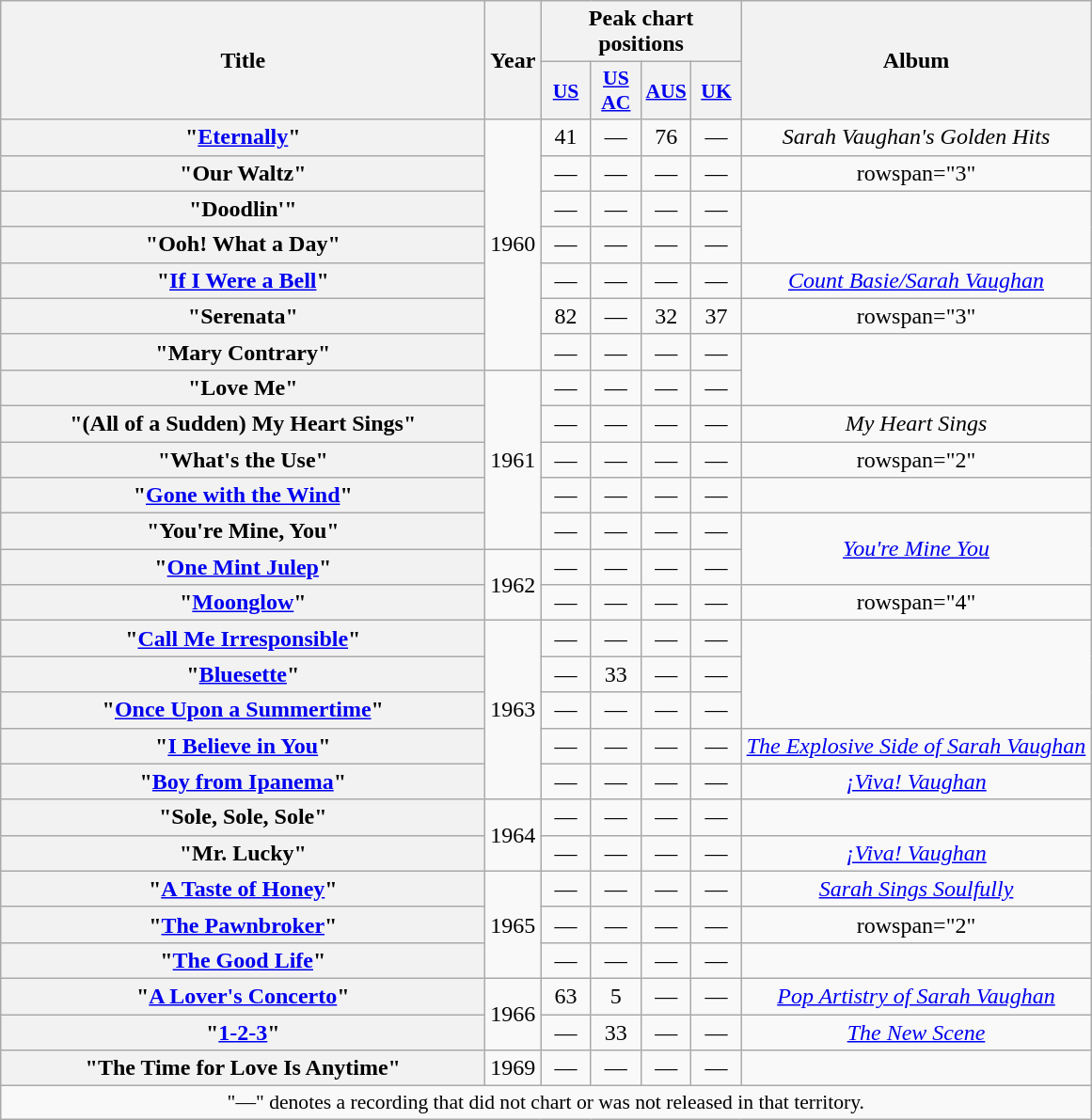<table class="wikitable plainrowheaders" style="text-align:center;">
<tr>
<th scope="col" rowspan="2" style="width:21em;">Title</th>
<th scope="col" rowspan="2">Year</th>
<th scope="col" colspan="4">Peak chart positions</th>
<th scope="col" rowspan="2">Album</th>
</tr>
<tr>
<th scope="col" style="width:2em;font-size:90%;"><a href='#'>US</a><br></th>
<th scope="col" style="width:2em;font-size:90%;"><a href='#'>US<br>AC</a><br></th>
<th scope="col" style="width:2em;font-size:90%;"><a href='#'>AUS</a><br></th>
<th scope="col" style="width:2em;font-size:90%;"><a href='#'>UK</a><br></th>
</tr>
<tr>
<th scope="row">"<a href='#'>Eternally</a>"</th>
<td rowspan="7">1960</td>
<td>41</td>
<td>—</td>
<td>76</td>
<td>—</td>
<td><em>Sarah Vaughan's Golden Hits</em></td>
</tr>
<tr>
<th scope="row">"Our Waltz"</th>
<td>—</td>
<td>—</td>
<td>—</td>
<td>—</td>
<td>rowspan="3" </td>
</tr>
<tr>
<th scope="row">"Doodlin'"</th>
<td>—</td>
<td>—</td>
<td>—</td>
<td>—</td>
</tr>
<tr>
<th scope="row">"Ooh! What a Day"</th>
<td>—</td>
<td>—</td>
<td>—</td>
<td>—</td>
</tr>
<tr>
<th scope="row">"<a href='#'>If I Were a Bell</a>"</th>
<td>—</td>
<td>—</td>
<td>—</td>
<td>—</td>
<td><em><a href='#'>Count Basie/Sarah Vaughan</a></em></td>
</tr>
<tr>
<th scope="row">"Serenata"</th>
<td>82</td>
<td>—</td>
<td>32</td>
<td>37</td>
<td>rowspan="3" </td>
</tr>
<tr>
<th scope="row">"Mary Contrary"</th>
<td>—</td>
<td>—</td>
<td>—</td>
<td>—</td>
</tr>
<tr>
<th scope="row">"Love Me"</th>
<td rowspan="5">1961</td>
<td>—</td>
<td>—</td>
<td>—</td>
<td>—</td>
</tr>
<tr>
<th scope="row">"(All of a Sudden) My Heart Sings"</th>
<td>—</td>
<td>—</td>
<td>—</td>
<td>—</td>
<td><em>My Heart Sings</em></td>
</tr>
<tr>
<th scope="row">"What's the Use"</th>
<td>—</td>
<td>—</td>
<td>—</td>
<td>—</td>
<td>rowspan="2" </td>
</tr>
<tr>
<th scope="row">"<a href='#'>Gone with the Wind</a>"</th>
<td>—</td>
<td>—</td>
<td>—</td>
<td>—</td>
</tr>
<tr>
<th scope="row">"You're Mine, You"</th>
<td>—</td>
<td>—</td>
<td>—</td>
<td>—</td>
<td rowspan="2"><em><a href='#'>You're Mine You</a></em></td>
</tr>
<tr>
<th scope="row">"<a href='#'>One Mint Julep</a>"</th>
<td rowspan="2">1962</td>
<td>—</td>
<td>—</td>
<td>—</td>
<td>—</td>
</tr>
<tr>
<th scope="row">"<a href='#'>Moonglow</a>"</th>
<td>—</td>
<td>—</td>
<td>—</td>
<td>—</td>
<td>rowspan="4" </td>
</tr>
<tr>
<th scope="row">"<a href='#'>Call Me Irresponsible</a>"</th>
<td rowspan="5">1963</td>
<td>—</td>
<td>—</td>
<td>—</td>
<td>—</td>
</tr>
<tr>
<th scope="row">"<a href='#'>Bluesette</a>"</th>
<td>—</td>
<td>33</td>
<td>—</td>
<td>—</td>
</tr>
<tr>
<th scope="row">"<a href='#'>Once Upon a Summertime</a>"</th>
<td>—</td>
<td>—</td>
<td>—</td>
<td>—</td>
</tr>
<tr>
<th scope="row">"<a href='#'>I Believe in You</a>"</th>
<td>—</td>
<td>—</td>
<td>—</td>
<td>—</td>
<td><em><a href='#'>The Explosive Side of Sarah Vaughan</a></em></td>
</tr>
<tr>
<th scope="row">"<a href='#'>Boy from Ipanema</a>"</th>
<td>—</td>
<td>—</td>
<td>—</td>
<td>—</td>
<td><em><a href='#'>¡Viva! Vaughan</a></em></td>
</tr>
<tr>
<th scope="row">"Sole, Sole, Sole"</th>
<td rowspan="2">1964</td>
<td>—</td>
<td>—</td>
<td>—</td>
<td>—</td>
<td></td>
</tr>
<tr>
<th scope="row">"Mr. Lucky"</th>
<td>—</td>
<td>—</td>
<td>—</td>
<td>—</td>
<td><em><a href='#'>¡Viva! Vaughan</a></em></td>
</tr>
<tr>
<th scope="row">"<a href='#'>A Taste of Honey</a>"</th>
<td rowspan="3">1965</td>
<td>—</td>
<td>—</td>
<td>—</td>
<td>—</td>
<td><em><a href='#'>Sarah Sings Soulfully</a></em></td>
</tr>
<tr>
<th scope="row">"<a href='#'>The Pawnbroker</a>"</th>
<td>—</td>
<td>—</td>
<td>—</td>
<td>—</td>
<td>rowspan="2" </td>
</tr>
<tr>
<th scope="row">"<a href='#'>The Good Life</a>"</th>
<td>—</td>
<td>—</td>
<td>—</td>
<td>—</td>
</tr>
<tr>
<th scope="row">"<a href='#'>A Lover's Concerto</a>"</th>
<td rowspan="2">1966</td>
<td>63</td>
<td>5</td>
<td>—</td>
<td>—</td>
<td><em><a href='#'>Pop Artistry of Sarah Vaughan</a></em></td>
</tr>
<tr>
<th scope="row">"<a href='#'>1-2-3</a>"</th>
<td>—</td>
<td>33</td>
<td>—</td>
<td>—</td>
<td><em><a href='#'>The New Scene</a></em></td>
</tr>
<tr>
<th scope="row">"The Time for Love Is Anytime"</th>
<td>1969</td>
<td>—</td>
<td>—</td>
<td>—</td>
<td>—</td>
<td></td>
</tr>
<tr>
<td colspan="7" style="font-size:90%">"—" denotes a recording that did not chart or was not released in that territory.</td>
</tr>
</table>
